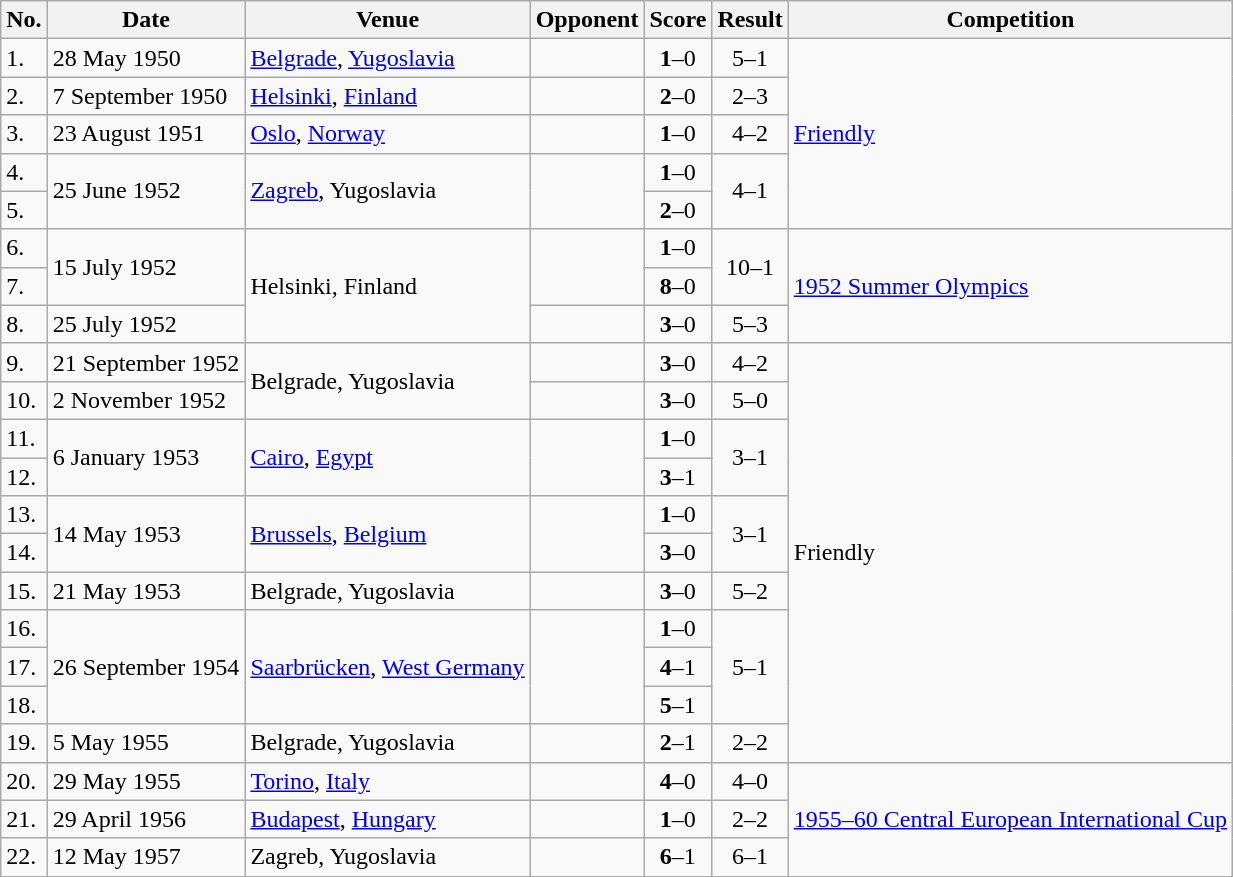<table class="wikitable">
<tr>
<th>No.</th>
<th>Date</th>
<th>Venue</th>
<th>Opponent</th>
<th>Score</th>
<th>Result</th>
<th>Competition</th>
</tr>
<tr>
<td>1.</td>
<td>28 May 1950</td>
<td><a href='#'>Belgrade</a>, <a href='#'>Yugoslavia</a></td>
<td></td>
<td align=center><strong>1</strong>–0</td>
<td align=center>5–1</td>
<td rowspan=5><a href='#'>Friendly</a></td>
</tr>
<tr>
<td>2.</td>
<td>7 September 1950</td>
<td><a href='#'>Helsinki</a>, <a href='#'>Finland</a></td>
<td></td>
<td align=center><strong>2</strong>–0</td>
<td align=center>2–3</td>
</tr>
<tr>
<td>3.</td>
<td>23 August 1951</td>
<td><a href='#'>Oslo</a>, <a href='#'>Norway</a></td>
<td></td>
<td align=center><strong>1</strong>–0</td>
<td align=center>4–2</td>
</tr>
<tr>
<td>4.</td>
<td rowspan=2>25 June 1952</td>
<td rowspan=2><a href='#'>Zagreb</a>, Yugoslavia</td>
<td rowspan=2></td>
<td align=center><strong>1</strong>–0</td>
<td rowspan=2 align=center>4–1</td>
</tr>
<tr>
<td>5.</td>
<td align=center><strong>2</strong>–0</td>
</tr>
<tr>
<td>6.</td>
<td rowspan=2>15 July 1952</td>
<td rowspan=3>Helsinki, Finland</td>
<td rowspan=2></td>
<td align=center><strong>1</strong>–0</td>
<td rowspan=2 align=center>10–1</td>
<td rowspan=3><a href='#'>1952 Summer Olympics</a></td>
</tr>
<tr>
<td>7.</td>
<td align=center><strong>8</strong>–0</td>
</tr>
<tr>
<td>8.</td>
<td>25 July 1952</td>
<td></td>
<td align=center><strong>3</strong>–0</td>
<td align=center>5–3</td>
</tr>
<tr>
<td>9.</td>
<td>21 September 1952</td>
<td rowspan=2>Belgrade, Yugoslavia</td>
<td></td>
<td align=center><strong>3</strong>–0</td>
<td align=center>4–2</td>
<td rowspan=11>Friendly</td>
</tr>
<tr>
<td>10.</td>
<td>2 November 1952</td>
<td></td>
<td align=center><strong>3</strong>–0</td>
<td align=center>5–0</td>
</tr>
<tr>
<td>11.</td>
<td rowspan=2>6 January 1953</td>
<td rowspan=2><a href='#'>Cairo</a>, <a href='#'>Egypt</a></td>
<td rowspan=2></td>
<td align=center><strong>1</strong>–0</td>
<td rowspan=2 align=center>3–1</td>
</tr>
<tr>
<td>12.</td>
<td align=center><strong>3</strong>–1</td>
</tr>
<tr>
<td>13.</td>
<td rowspan=2>14 May 1953</td>
<td rowspan=2><a href='#'>Brussels</a>, <a href='#'>Belgium</a></td>
<td rowspan=2></td>
<td align=center><strong>1</strong>–0</td>
<td rowspan=2 align=center>3–1</td>
</tr>
<tr>
<td>14.</td>
<td align=center><strong>3</strong>–0</td>
</tr>
<tr>
<td>15.</td>
<td>21 May 1953</td>
<td>Belgrade, Yugoslavia</td>
<td></td>
<td align=center><strong>3</strong>–0</td>
<td align=center>5–2</td>
</tr>
<tr>
<td>16.</td>
<td rowspan=3>26 September 1954</td>
<td rowspan=3><a href='#'>Saarbrücken</a>, <a href='#'>West Germany</a></td>
<td rowspan=3></td>
<td align=center><strong>1</strong>–0</td>
<td rowspan=3 align=center>5–1</td>
</tr>
<tr>
<td>17.</td>
<td align=center><strong>4</strong>–1</td>
</tr>
<tr>
<td>18.</td>
<td align=center><strong>5</strong>–1</td>
</tr>
<tr>
<td>19.</td>
<td>5 May 1955</td>
<td>Belgrade, Yugoslavia</td>
<td></td>
<td align=center><strong>2</strong>–1</td>
<td align=center>2–2</td>
</tr>
<tr>
<td>20.</td>
<td>29 May 1955</td>
<td><a href='#'>Torino</a>, <a href='#'>Italy</a></td>
<td></td>
<td align=center><strong>4</strong>–0</td>
<td align=center>4–0</td>
<td rowspan=3><a href='#'>1955–60 Central European International Cup</a></td>
</tr>
<tr>
<td>21.</td>
<td>29 April 1956</td>
<td><a href='#'>Budapest</a>, <a href='#'>Hungary</a></td>
<td></td>
<td align=center><strong>1</strong>–0</td>
<td align=center>2–2</td>
</tr>
<tr>
<td>22.</td>
<td>12 May 1957</td>
<td>Zagreb, Yugoslavia</td>
<td></td>
<td align=center><strong>6</strong>–1</td>
<td align=center>6–1</td>
</tr>
<tr>
</tr>
</table>
